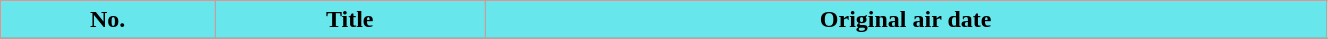<table class="wikitable plainrowheaders" style="width:70%;">
<tr>
<th style="background-color: #67E6EC">No.</th>
<th style="background-color: #67E6EC">Title</th>
<th style="background-color: #67E6EC">Original air date</th>
</tr>
<tr>
</tr>
</table>
